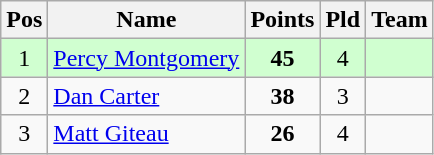<table class="wikitable" style="text-align:center">
<tr>
<th>Pos</th>
<th>Name</th>
<th>Points</th>
<th>Pld</th>
<th>Team</th>
</tr>
<tr bgcolor="#d0ffd0">
<td>1</td>
<td align="left"><a href='#'>Percy Montgomery</a></td>
<td><strong>45</strong></td>
<td>4</td>
<td align="left"></td>
</tr>
<tr>
<td>2</td>
<td align="left"><a href='#'>Dan Carter</a></td>
<td><strong>38</strong></td>
<td>3</td>
<td align="left"></td>
</tr>
<tr>
<td>3</td>
<td align="left"><a href='#'>Matt Giteau</a></td>
<td><strong>26</strong></td>
<td>4</td>
<td align="left"></td>
</tr>
</table>
